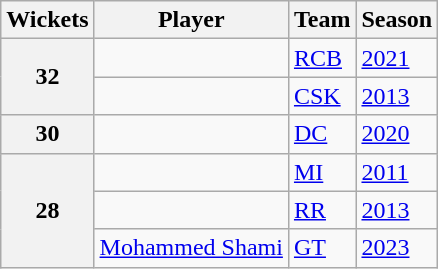<table class="wikitable">
<tr>
<th>Wickets</th>
<th>Player</th>
<th>Team</th>
<th>Season</th>
</tr>
<tr>
<th rowspan=2>32</th>
<td></td>
<td><a href='#'>RCB</a></td>
<td><a href='#'>2021</a></td>
</tr>
<tr>
<td></td>
<td><a href='#'>CSK</a></td>
<td><a href='#'>2013</a></td>
</tr>
<tr>
<th>30</th>
<td></td>
<td><a href='#'>DC</a></td>
<td><a href='#'>2020</a></td>
</tr>
<tr>
<th rowspan=3>28</th>
<td></td>
<td><a href='#'>MI</a></td>
<td><a href='#'>2011</a></td>
</tr>
<tr>
<td></td>
<td><a href='#'>RR</a></td>
<td><a href='#'>2013</a></td>
</tr>
<tr>
<td><a href='#'>Mohammed Shami</a></td>
<td><a href='#'>GT</a></td>
<td><a href='#'>2023</a></td>
</tr>
</table>
